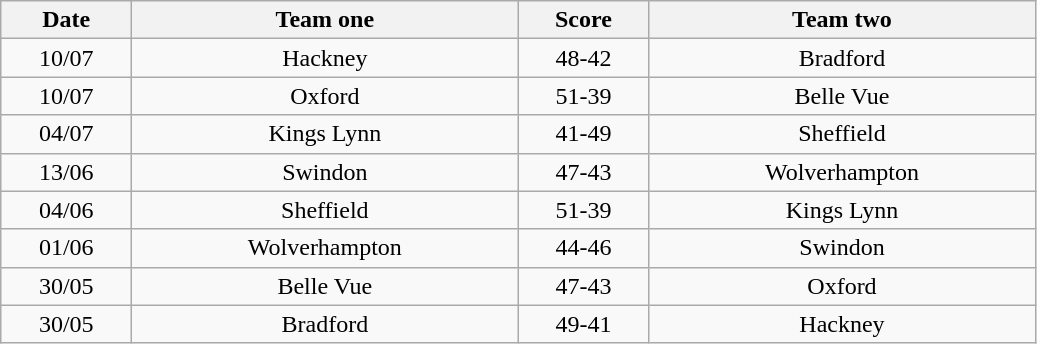<table class="wikitable" style="text-align: center">
<tr>
<th width=80>Date</th>
<th width=250>Team one</th>
<th width=80>Score</th>
<th width=250>Team two</th>
</tr>
<tr>
<td>10/07</td>
<td>Hackney</td>
<td>48-42</td>
<td>Bradford</td>
</tr>
<tr>
<td>10/07</td>
<td>Oxford</td>
<td>51-39</td>
<td>Belle Vue</td>
</tr>
<tr>
<td>04/07</td>
<td>Kings Lynn</td>
<td>41-49</td>
<td>Sheffield</td>
</tr>
<tr>
<td>13/06</td>
<td>Swindon</td>
<td>47-43</td>
<td>Wolverhampton</td>
</tr>
<tr>
<td>04/06</td>
<td>Sheffield</td>
<td>51-39</td>
<td>Kings Lynn</td>
</tr>
<tr>
<td>01/06</td>
<td>Wolverhampton</td>
<td>44-46</td>
<td>Swindon</td>
</tr>
<tr>
<td>30/05</td>
<td>Belle Vue</td>
<td>47-43</td>
<td>Oxford</td>
</tr>
<tr>
<td>30/05</td>
<td>Bradford</td>
<td>49-41</td>
<td>Hackney</td>
</tr>
</table>
